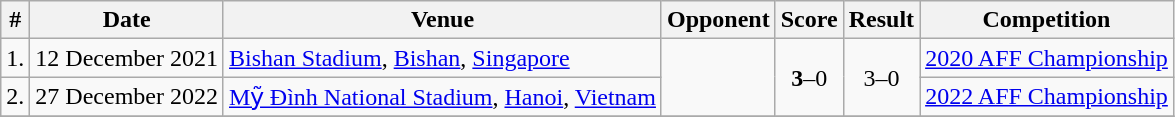<table class="wikitable">
<tr>
<th>#</th>
<th>Date</th>
<th>Venue</th>
<th>Opponent</th>
<th>Score</th>
<th>Result</th>
<th>Competition</th>
</tr>
<tr>
<td>1.</td>
<td>12 December 2021</td>
<td><a href='#'>Bishan Stadium</a>, <a href='#'>Bishan</a>, <a href='#'>Singapore</a></td>
<td rowspan=2></td>
<td rowspan=2 align=center><strong>3</strong>–0</td>
<td rowspan=2 align=center>3–0</td>
<td><a href='#'>2020 AFF Championship</a></td>
</tr>
<tr>
<td>2.</td>
<td>27 December 2022</td>
<td><a href='#'>Mỹ Đình National Stadium</a>, <a href='#'>Hanoi</a>, <a href='#'>Vietnam</a></td>
<td><a href='#'>2022 AFF Championship</a></td>
</tr>
<tr>
</tr>
</table>
